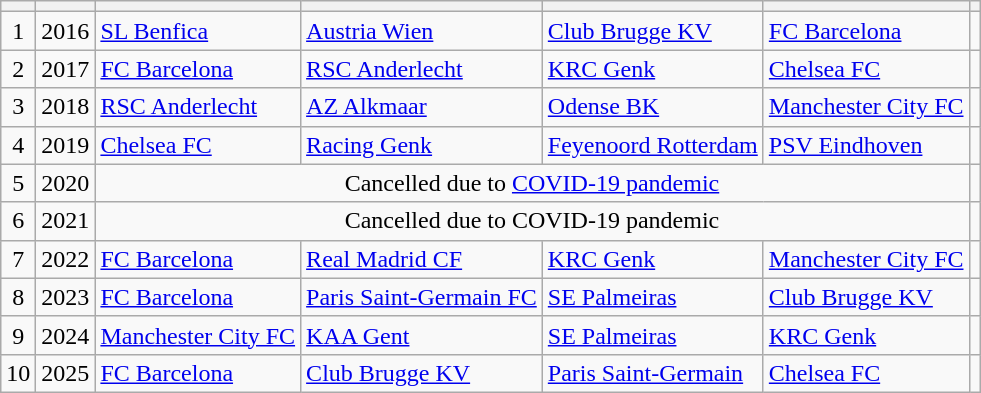<table class="wikitable sortable" style="text-align:center">
<tr>
<th></th>
<th></th>
<th></th>
<th></th>
<th></th>
<th></th>
<th></th>
</tr>
<tr>
<td>1</td>
<td>2016</td>
<td align="left"> <a href='#'>SL Benfica</a></td>
<td align="left"> <a href='#'>Austria Wien</a></td>
<td align="left"> <a href='#'>Club Brugge KV</a></td>
<td align="left"> <a href='#'>FC Barcelona</a></td>
<td></td>
</tr>
<tr>
<td>2</td>
<td>2017</td>
<td align="left"> <a href='#'>FC Barcelona</a></td>
<td align="left"> <a href='#'>RSC Anderlecht</a></td>
<td align="left"> <a href='#'>KRC Genk</a></td>
<td align="left"> <a href='#'>Chelsea FC</a></td>
<td></td>
</tr>
<tr>
<td>3</td>
<td>2018</td>
<td align="left"> <a href='#'>RSC Anderlecht</a></td>
<td align="left"> <a href='#'>AZ Alkmaar</a></td>
<td align="left"> <a href='#'>Odense BK</a></td>
<td align="left"> <a href='#'>Manchester City FC</a></td>
<td></td>
</tr>
<tr>
<td>4</td>
<td>2019</td>
<td align="left"> <a href='#'>Chelsea FC</a></td>
<td align="left"> <a href='#'>Racing Genk</a></td>
<td align="left"> <a href='#'>Feyenoord Rotterdam</a></td>
<td align="left"> <a href='#'>PSV Eindhoven</a></td>
<td></td>
</tr>
<tr>
<td>5</td>
<td>2020</td>
<td colspan="4">Cancelled due to <a href='#'>COVID-19 pandemic</a></td>
<td></td>
</tr>
<tr>
<td>6</td>
<td>2021</td>
<td colspan="4">Cancelled due to COVID-19 pandemic</td>
<td></td>
</tr>
<tr>
<td>7</td>
<td>2022</td>
<td align="left"> <a href='#'>FC Barcelona</a></td>
<td align="left"> <a href='#'>Real Madrid CF</a></td>
<td align="left"> <a href='#'>KRC Genk</a></td>
<td align="left"> <a href='#'>Manchester City FC</a></td>
<td></td>
</tr>
<tr>
<td>8</td>
<td>2023</td>
<td align="left"> <a href='#'>FC Barcelona</a></td>
<td align="left"> <a href='#'>Paris Saint-Germain FC</a></td>
<td align="left"> <a href='#'>SE Palmeiras</a></td>
<td align="left"> <a href='#'>Club Brugge KV</a></td>
<td></td>
</tr>
<tr>
<td>9</td>
<td>2024</td>
<td align="left"> <a href='#'>Manchester City FC</a></td>
<td align="left"> <a href='#'>KAA Gent</a></td>
<td align="left"> <a href='#'>SE Palmeiras</a></td>
<td align="left"> <a href='#'>KRC Genk</a></td>
<td></td>
</tr>
<tr>
<td>10</td>
<td>2025</td>
<td align="left"> <a href='#'>FC Barcelona</a></td>
<td align="left"> <a href='#'>Club Brugge KV</a></td>
<td align="left"> <a href='#'>Paris Saint-Germain</a></td>
<td align="left"> <a href='#'>Chelsea FC</a></td>
<td></td>
</tr>
</table>
